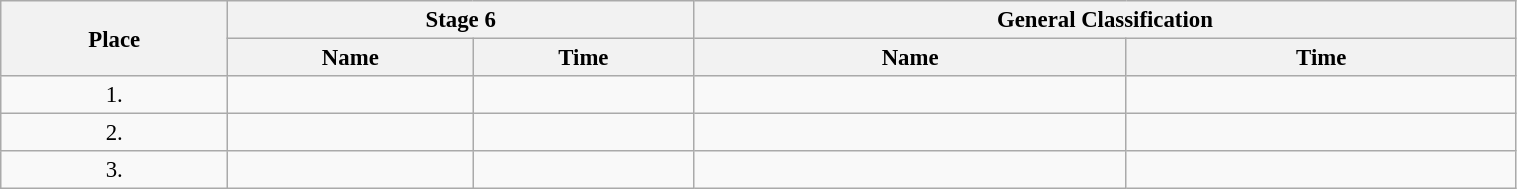<table class=wikitable style="font-size:95%" width="80%">
<tr>
<th rowspan="2">Place</th>
<th colspan="2">Stage 6</th>
<th colspan="2">General Classification</th>
</tr>
<tr>
<th>Name</th>
<th>Time</th>
<th>Name</th>
<th>Time</th>
</tr>
<tr>
<td align="center">1.</td>
<td></td>
<td></td>
<td></td>
<td></td>
</tr>
<tr>
<td align="center">2.</td>
<td></td>
<td></td>
<td></td>
<td></td>
</tr>
<tr>
<td align="center">3.</td>
<td></td>
<td></td>
<td></td>
<td></td>
</tr>
</table>
